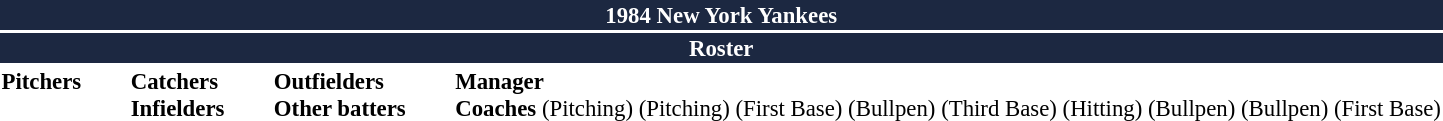<table class="toccolours" style="font-size: 95%;">
<tr>
<th colspan="10" style="background-color: #1c2841; color: white; text-align: center;">1984 New York Yankees</th>
</tr>
<tr>
<td colspan="10" style="background-color: #1c2841; color: white; text-align: center;"><strong>Roster</strong></td>
</tr>
<tr>
<td valign="top"><strong>Pitchers</strong><br>















</td>
<td width="25px"></td>
<td valign="top"><strong>Catchers</strong><br>


<strong>Infielders</strong>









</td>
<td width="25px"></td>
<td valign="top"><strong>Outfielders</strong><br>








<strong>Other batters</strong>

</td>
<td width="25px"></td>
<td valign="top"><strong>Manager</strong><br>
<strong>Coaches</strong>
 (Pitching)
 (Pitching)
 (First Base)
 (Bullpen)
 (Third Base)
 (Hitting)
 (Bullpen)
 (Bullpen)
 (First Base)</td>
</tr>
</table>
